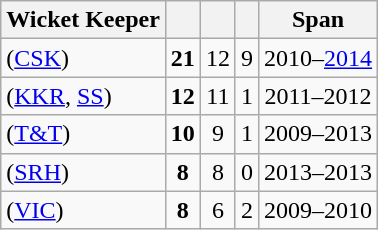<table class="wikitable sortable" style="text-align:center">
<tr>
<th>Wicket Keeper</th>
<th></th>
<th></th>
<th></th>
<th>Span</th>
</tr>
<tr>
<td style="text-align:left"> <span>(<a href='#'>CSK</a>)</span></td>
<td><strong>21</strong></td>
<td>12</td>
<td>9</td>
<td>2010–<a href='#'>2014</a></td>
</tr>
<tr>
<td style="text-align:left"> <span>(<a href='#'>KKR</a>, <a href='#'>SS</a>)</span></td>
<td><strong>12</strong></td>
<td>11</td>
<td>1</td>
<td>2011–2012</td>
</tr>
<tr>
<td style="text-align:left"> <span>(<a href='#'>T&T</a>)</span></td>
<td><strong>10</strong></td>
<td>9</td>
<td>1</td>
<td>2009–2013</td>
</tr>
<tr>
<td style="text-align:left"> <span>(<a href='#'>SRH</a>)</span></td>
<td><strong>8</strong></td>
<td>8</td>
<td>0</td>
<td>2013–2013</td>
</tr>
<tr>
<td style="text-align:left"> <span>(<a href='#'>VIC</a>)</span></td>
<td><strong>8</strong></td>
<td>6</td>
<td>2</td>
<td>2009–2010</td>
</tr>
</table>
